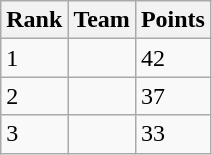<table class="wikitable sortable">
<tr>
<th>Rank</th>
<th>Team</th>
<th>Points</th>
</tr>
<tr>
<td>1</td>
<td></td>
<td>42</td>
</tr>
<tr>
<td>2</td>
<td></td>
<td>37</td>
</tr>
<tr>
<td>3</td>
<td></td>
<td>33</td>
</tr>
</table>
